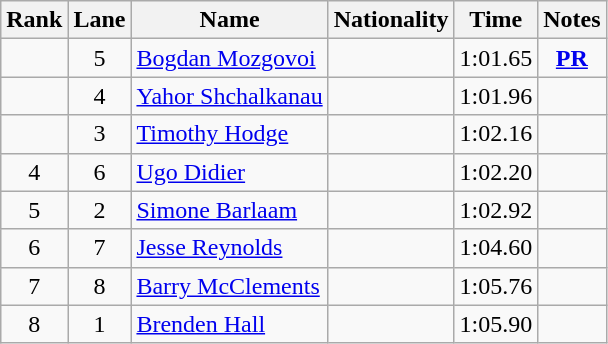<table class="wikitable sortable" style="text-align:center">
<tr>
<th>Rank</th>
<th>Lane</th>
<th>Name</th>
<th>Nationality</th>
<th>Time</th>
<th>Notes</th>
</tr>
<tr>
<td></td>
<td>5</td>
<td align=left><a href='#'>Bogdan Mozgovoi</a></td>
<td align=left></td>
<td>1:01.65</td>
<td><strong><a href='#'>PR</a></strong></td>
</tr>
<tr>
<td></td>
<td>4</td>
<td align=left><a href='#'>Yahor Shchalkanau</a></td>
<td align=left></td>
<td>1:01.96</td>
<td></td>
</tr>
<tr>
<td></td>
<td>3</td>
<td align=left><a href='#'>Timothy Hodge</a></td>
<td align=left></td>
<td>1:02.16</td>
<td></td>
</tr>
<tr>
<td>4</td>
<td>6</td>
<td align=left><a href='#'>Ugo Didier</a></td>
<td align=left></td>
<td>1:02.20</td>
<td></td>
</tr>
<tr>
<td>5</td>
<td>2</td>
<td align=left><a href='#'>Simone Barlaam</a></td>
<td align=left></td>
<td>1:02.92</td>
<td></td>
</tr>
<tr>
<td>6</td>
<td>7</td>
<td align=left><a href='#'>Jesse Reynolds</a></td>
<td align=left></td>
<td>1:04.60</td>
<td></td>
</tr>
<tr>
<td>7</td>
<td>8</td>
<td align=left><a href='#'>Barry McClements</a></td>
<td align=left></td>
<td>1:05.76</td>
<td></td>
</tr>
<tr>
<td>8</td>
<td>1</td>
<td align=left><a href='#'>Brenden Hall</a></td>
<td align=left></td>
<td>1:05.90</td>
<td></td>
</tr>
</table>
